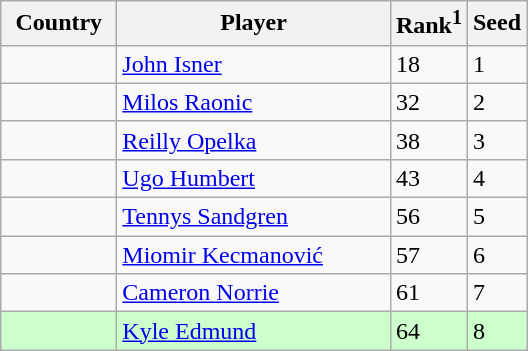<table class="sortable wikitable">
<tr>
<th width="70">Country</th>
<th width="175">Player</th>
<th>Rank<sup>1</sup></th>
<th>Seed</th>
</tr>
<tr>
<td></td>
<td><a href='#'>John Isner</a></td>
<td>18</td>
<td>1</td>
</tr>
<tr>
<td></td>
<td><a href='#'>Milos Raonic</a></td>
<td>32</td>
<td>2</td>
</tr>
<tr>
<td></td>
<td><a href='#'>Reilly Opelka</a></td>
<td>38</td>
<td>3</td>
</tr>
<tr>
<td></td>
<td><a href='#'>Ugo Humbert</a></td>
<td>43</td>
<td>4</td>
</tr>
<tr>
<td></td>
<td><a href='#'>Tennys Sandgren</a></td>
<td>56</td>
<td>5</td>
</tr>
<tr>
<td></td>
<td><a href='#'>Miomir Kecmanović</a></td>
<td>57</td>
<td>6</td>
</tr>
<tr>
<td></td>
<td><a href='#'>Cameron Norrie</a></td>
<td>61</td>
<td>7</td>
</tr>
<tr style="background:#cfc;">
<td></td>
<td><a href='#'>Kyle Edmund</a></td>
<td>64</td>
<td>8</td>
</tr>
</table>
